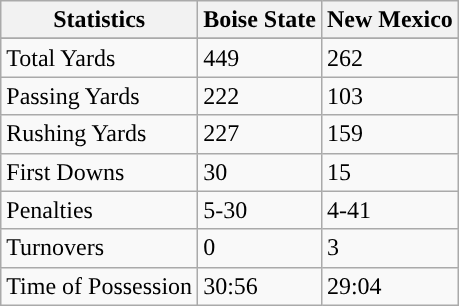<table class="wikitable">
<tr>
<th>Statistics</th>
<th>Boise State</th>
<th>New Mexico</th>
</tr>
<tr>
</tr>
<tr>
<td>Total Yards</td>
<td>449</td>
<td>262</td>
</tr>
<tr>
<td>Passing Yards</td>
<td>222</td>
<td>103</td>
</tr>
<tr>
<td>Rushing Yards</td>
<td>227</td>
<td>159</td>
</tr>
<tr>
<td>First Downs</td>
<td>30</td>
<td>15</td>
</tr>
<tr>
<td>Penalties</td>
<td>5-30</td>
<td>4-41</td>
</tr>
<tr>
<td>Turnovers</td>
<td>0</td>
<td>3</td>
</tr>
<tr>
<td>Time of Possession</td>
<td>30:56</td>
<td>29:04</td>
</tr>
</table>
